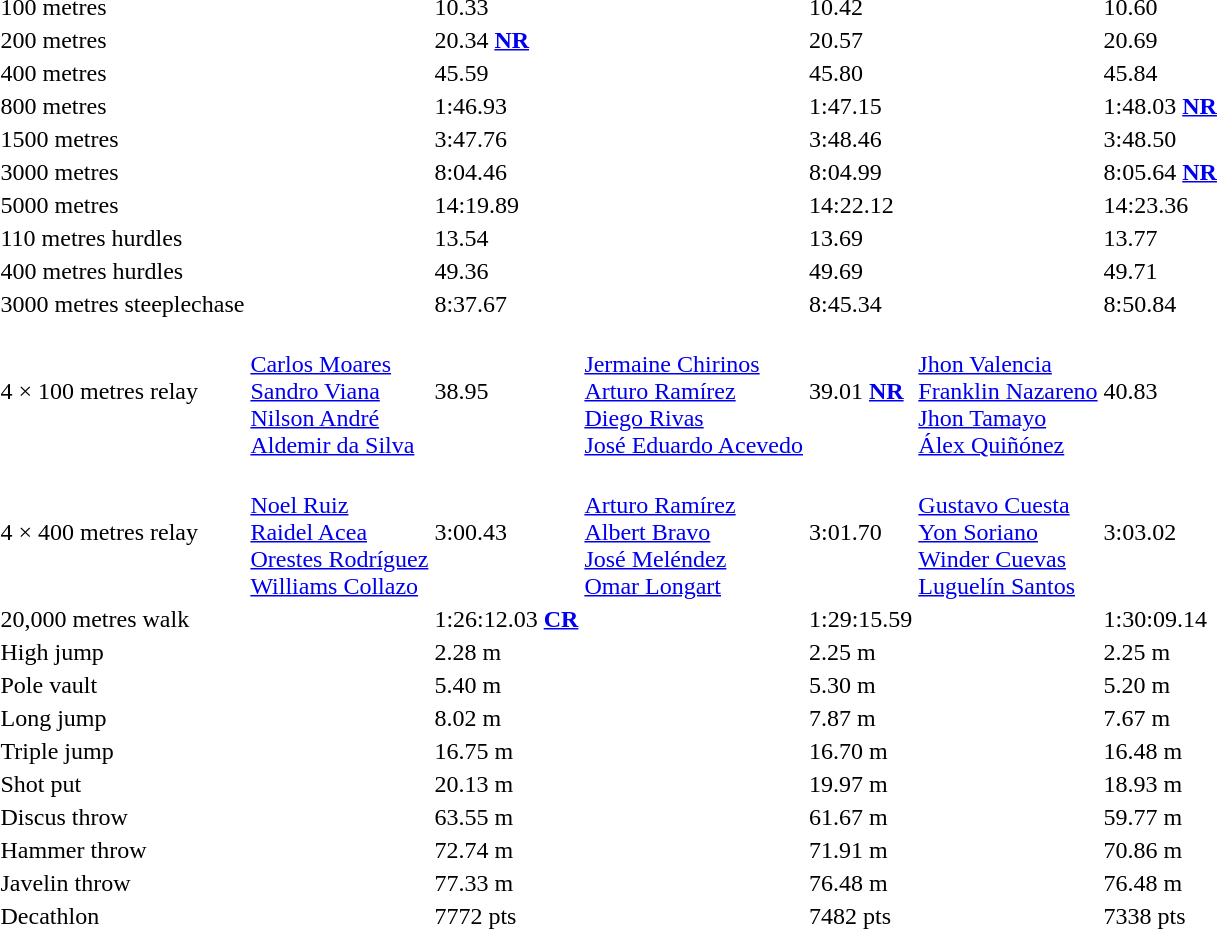<table>
<tr>
<td>100 metres</td>
<td></td>
<td>10.33</td>
<td></td>
<td>10.42</td>
<td></td>
<td>10.60</td>
</tr>
<tr>
<td>200 metres</td>
<td></td>
<td>20.34 <strong><a href='#'>NR</a></strong></td>
<td></td>
<td>20.57</td>
<td></td>
<td>20.69</td>
</tr>
<tr>
<td>400 metres</td>
<td></td>
<td>45.59</td>
<td></td>
<td>45.80</td>
<td></td>
<td>45.84</td>
</tr>
<tr>
<td>800 metres</td>
<td></td>
<td>1:46.93</td>
<td></td>
<td>1:47.15</td>
<td></td>
<td>1:48.03 <strong><a href='#'>NR</a></strong></td>
</tr>
<tr>
<td>1500 metres</td>
<td></td>
<td>3:47.76</td>
<td></td>
<td>3:48.46</td>
<td></td>
<td>3:48.50</td>
</tr>
<tr>
<td>3000 metres</td>
<td></td>
<td>8:04.46</td>
<td></td>
<td>8:04.99</td>
<td></td>
<td>8:05.64 <strong><a href='#'>NR</a></strong></td>
</tr>
<tr>
<td>5000 metres</td>
<td></td>
<td>14:19.89</td>
<td></td>
<td>14:22.12</td>
<td></td>
<td>14:23.36</td>
</tr>
<tr>
<td>110 metres hurdles</td>
<td></td>
<td>13.54</td>
<td></td>
<td>13.69</td>
<td></td>
<td>13.77</td>
</tr>
<tr>
<td>400 metres hurdles</td>
<td></td>
<td>49.36</td>
<td></td>
<td>49.69</td>
<td></td>
<td>49.71</td>
</tr>
<tr>
<td>3000 metres steeplechase</td>
<td></td>
<td>8:37.67</td>
<td></td>
<td>8:45.34</td>
<td></td>
<td>8:50.84</td>
</tr>
<tr>
<td>4 × 100 metres relay</td>
<td><br><a href='#'>Carlos Moares</a><br><a href='#'>Sandro Viana</a><br><a href='#'>Nilson André</a><br><a href='#'>Aldemir da Silva</a></td>
<td>38.95</td>
<td><br><a href='#'>Jermaine Chirinos</a><br><a href='#'>Arturo Ramírez</a><br><a href='#'>Diego Rivas</a><br><a href='#'>José Eduardo Acevedo</a></td>
<td>39.01 <strong><a href='#'>NR</a></strong></td>
<td><br><a href='#'>Jhon Valencia</a><br><a href='#'>Franklin Nazareno</a><br><a href='#'>Jhon Tamayo</a><br><a href='#'>Álex Quiñónez</a></td>
<td>40.83</td>
</tr>
<tr>
<td>4 × 400 metres relay</td>
<td><br><a href='#'>Noel Ruiz</a><br><a href='#'>Raidel Acea</a><br><a href='#'>Orestes Rodríguez</a><br><a href='#'>Williams Collazo</a></td>
<td>3:00.43</td>
<td><br><a href='#'>Arturo Ramírez</a><br><a href='#'>Albert Bravo</a><br><a href='#'>José Meléndez</a><br><a href='#'>Omar Longart</a></td>
<td>3:01.70</td>
<td><br><a href='#'>Gustavo Cuesta</a><br><a href='#'>Yon Soriano</a><br><a href='#'>Winder Cuevas</a><br><a href='#'>Luguelín Santos</a></td>
<td>3:03.02</td>
</tr>
<tr>
<td>20,000 metres walk</td>
<td></td>
<td>1:26:12.03 <strong><a href='#'>CR</a></strong></td>
<td></td>
<td>1:29:15.59</td>
<td></td>
<td>1:30:09.14</td>
</tr>
<tr>
<td>High jump</td>
<td></td>
<td>2.28 m</td>
<td></td>
<td>2.25 m</td>
<td></td>
<td>2.25 m</td>
</tr>
<tr>
<td>Pole vault</td>
<td></td>
<td>5.40 m</td>
<td></td>
<td>5.30 m</td>
<td></td>
<td>5.20 m</td>
</tr>
<tr>
<td>Long jump</td>
<td></td>
<td>8.02 m</td>
<td></td>
<td>7.87 m</td>
<td></td>
<td>7.67 m</td>
</tr>
<tr>
<td>Triple jump</td>
<td></td>
<td>16.75 m</td>
<td></td>
<td>16.70 m</td>
<td></td>
<td>16.48 m</td>
</tr>
<tr>
<td>Shot put</td>
<td></td>
<td>20.13 m</td>
<td></td>
<td>19.97 m</td>
<td></td>
<td>18.93 m</td>
</tr>
<tr>
<td>Discus throw</td>
<td></td>
<td>63.55 m</td>
<td></td>
<td>61.67 m</td>
<td></td>
<td>59.77 m</td>
</tr>
<tr>
<td>Hammer throw</td>
<td></td>
<td>72.74 m</td>
<td></td>
<td>71.91 m</td>
<td></td>
<td>70.86 m</td>
</tr>
<tr>
<td>Javelin throw</td>
<td></td>
<td>77.33 m</td>
<td></td>
<td>76.48 m</td>
<td></td>
<td>76.48 m</td>
</tr>
<tr>
<td>Decathlon</td>
<td></td>
<td>7772 pts</td>
<td></td>
<td>7482 pts</td>
<td></td>
<td>7338 pts</td>
</tr>
</table>
